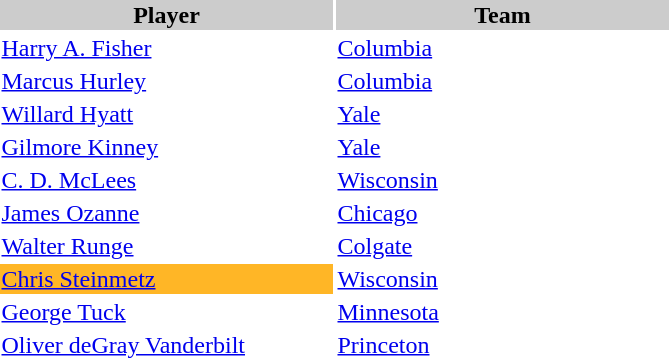<table style="width:450px" "border:'1' 'solid' 'gray'">
<tr>
<th style="background:#CCCCCC;width:50%">Player</th>
<th style="background:#CCCCCC;width:50%">Team</th>
</tr>
<tr>
<td><a href='#'>Harry A. Fisher</a></td>
<td><a href='#'>Columbia</a></td>
</tr>
<tr>
<td><a href='#'>Marcus Hurley</a></td>
<td><a href='#'>Columbia</a></td>
</tr>
<tr>
<td><a href='#'>Willard Hyatt</a></td>
<td><a href='#'>Yale</a></td>
</tr>
<tr>
<td><a href='#'>Gilmore Kinney</a></td>
<td><a href='#'>Yale</a></td>
</tr>
<tr>
<td><a href='#'>C. D. McLees</a></td>
<td><a href='#'>Wisconsin</a></td>
</tr>
<tr>
<td><a href='#'>James Ozanne</a></td>
<td><a href='#'>Chicago</a></td>
</tr>
<tr>
<td><a href='#'>Walter Runge</a></td>
<td><a href='#'>Colgate</a></td>
</tr>
<tr>
<td style="background-color:#ffb626"><a href='#'>Chris Steinmetz</a></td>
<td><a href='#'>Wisconsin</a></td>
</tr>
<tr>
<td><a href='#'>George Tuck</a></td>
<td><a href='#'>Minnesota</a></td>
</tr>
<tr>
<td><a href='#'>Oliver deGray Vanderbilt</a></td>
<td><a href='#'>Princeton</a></td>
</tr>
</table>
